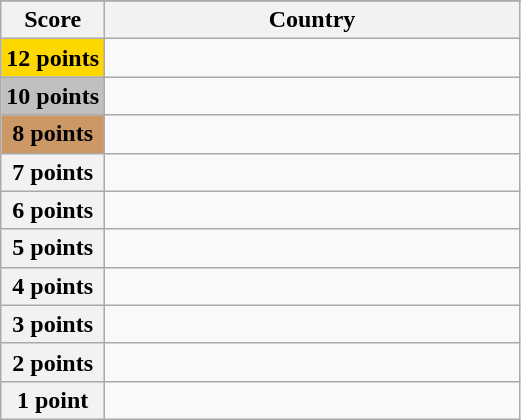<table class="wikitable">
<tr>
</tr>
<tr>
<th scope="col" width="20%">Score</th>
<th scope="col">Country</th>
</tr>
<tr>
<th scope="row" style="background:gold">12 points</th>
<td></td>
</tr>
<tr>
<th scope="row" style="background:silver">10 points</th>
<td></td>
</tr>
<tr>
<th scope="row" style="background:#CC9966">8 points</th>
<td></td>
</tr>
<tr>
<th scope="row">7 points</th>
<td></td>
</tr>
<tr>
<th scope="row">6 points</th>
<td></td>
</tr>
<tr>
<th scope="row">5 points</th>
<td></td>
</tr>
<tr>
<th scope="row">4 points</th>
<td></td>
</tr>
<tr>
<th scope="row">3 points</th>
<td></td>
</tr>
<tr>
<th scope="row">2 points</th>
<td></td>
</tr>
<tr>
<th scope="row">1 point</th>
<td></td>
</tr>
</table>
